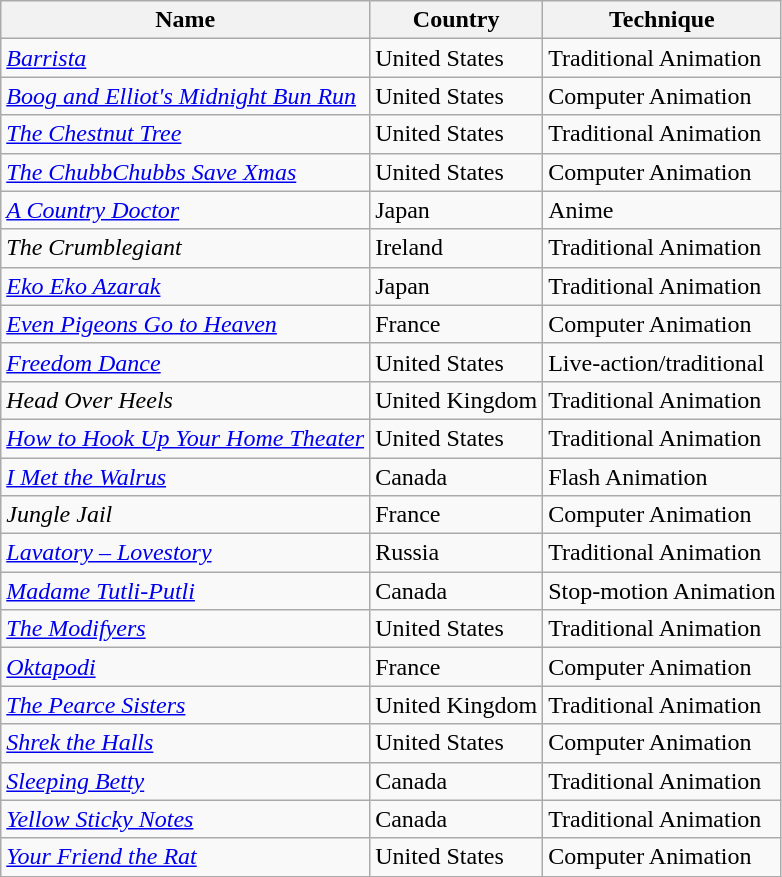<table class="wikitable sortable">
<tr>
<th>Name</th>
<th>Country</th>
<th>Technique</th>
</tr>
<tr>
<td><em><a href='#'>Barrista</a></em></td>
<td>United States</td>
<td>Traditional Animation</td>
</tr>
<tr>
<td><em><a href='#'>Boog and Elliot's Midnight Bun Run</a></em></td>
<td>United States</td>
<td>Computer Animation</td>
</tr>
<tr>
<td><em><a href='#'>The Chestnut Tree</a></em></td>
<td>United States</td>
<td>Traditional Animation</td>
</tr>
<tr>
<td><em><a href='#'>The ChubbChubbs Save Xmas</a></em></td>
<td>United States</td>
<td>Computer Animation</td>
</tr>
<tr>
<td><em><a href='#'>A Country Doctor</a></em></td>
<td>Japan</td>
<td>Anime</td>
</tr>
<tr>
<td><em>The Crumblegiant</em></td>
<td>Ireland</td>
<td>Traditional Animation</td>
</tr>
<tr>
<td><em><a href='#'>Eko Eko Azarak</a></em></td>
<td>Japan</td>
<td>Traditional Animation</td>
</tr>
<tr>
<td><em><a href='#'>Even Pigeons Go to Heaven</a></em></td>
<td>France</td>
<td>Computer Animation</td>
</tr>
<tr>
<td><em><a href='#'>Freedom Dance</a></em></td>
<td>United States</td>
<td>Live-action/traditional</td>
</tr>
<tr>
<td><em>Head Over Heels</em></td>
<td>United Kingdom</td>
<td>Traditional Animation</td>
</tr>
<tr>
<td><em><a href='#'>How to Hook Up Your Home Theater</a></em></td>
<td>United States</td>
<td>Traditional Animation</td>
</tr>
<tr>
<td><em><a href='#'>I Met the Walrus</a></em></td>
<td>Canada</td>
<td>Flash Animation</td>
</tr>
<tr>
<td><em>Jungle Jail</em></td>
<td>France</td>
<td>Computer Animation</td>
</tr>
<tr>
<td><em><a href='#'>Lavatory – Lovestory</a></em></td>
<td>Russia</td>
<td>Traditional Animation</td>
</tr>
<tr>
<td><em><a href='#'>Madame Tutli-Putli</a></em></td>
<td>Canada</td>
<td>Stop-motion Animation</td>
</tr>
<tr>
<td><em><a href='#'>The Modifyers</a></em></td>
<td>United States</td>
<td>Traditional Animation</td>
</tr>
<tr>
<td><em><a href='#'>Oktapodi</a></em></td>
<td>France</td>
<td>Computer Animation</td>
</tr>
<tr>
<td><em><a href='#'>The Pearce Sisters</a></em></td>
<td>United Kingdom</td>
<td>Traditional Animation</td>
</tr>
<tr>
<td><em><a href='#'>Shrek the Halls</a></em></td>
<td>United States</td>
<td>Computer Animation</td>
</tr>
<tr>
<td><em><a href='#'>Sleeping Betty</a></em></td>
<td>Canada</td>
<td>Traditional Animation</td>
</tr>
<tr>
<td><em><a href='#'>Yellow Sticky Notes</a></em></td>
<td>Canada</td>
<td>Traditional Animation</td>
</tr>
<tr>
<td><em><a href='#'>Your Friend the Rat</a></em></td>
<td>United States</td>
<td>Computer Animation</td>
</tr>
</table>
